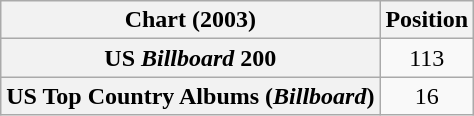<table class="wikitable sortable plainrowheaders" style="text-align:center">
<tr>
<th scope="col">Chart (2003)</th>
<th scope="col">Position</th>
</tr>
<tr>
<th scope="row">US <em>Billboard</em> 200</th>
<td>113</td>
</tr>
<tr>
<th scope="row">US Top Country Albums (<em>Billboard</em>)</th>
<td>16</td>
</tr>
</table>
